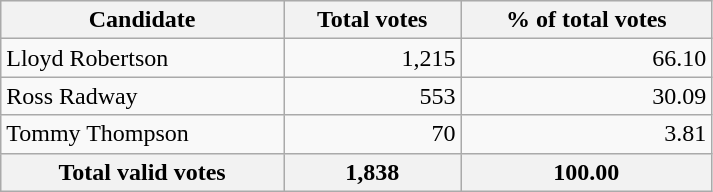<table style="width:475px;" class="wikitable">
<tr bgcolor="#EEEEEE">
<th align="left">Candidate</th>
<th align="right">Total votes</th>
<th align="right">% of total votes</th>
</tr>
<tr>
<td align="left">Lloyd Robertson</td>
<td align="right">1,215</td>
<td align="right">66.10</td>
</tr>
<tr>
<td align="left">Ross Radway</td>
<td align="right">553</td>
<td align="right">30.09</td>
</tr>
<tr>
<td align="left">Tommy Thompson</td>
<td align="right">70</td>
<td align="right">3.81</td>
</tr>
<tr bgcolor="#EEEEEE">
<th align="left">Total valid votes</th>
<th align="right"><strong>1,838</strong></th>
<th align="right"><strong>100.00</strong></th>
</tr>
</table>
